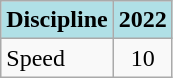<table class="wikitable" style="text-align: center;">
<tr>
<th style="background: #b0e0e6;">Discipline</th>
<th style="background: #b0e0e6;">2022</th>
</tr>
<tr>
<td align="left">Speed</td>
<td>10</td>
</tr>
</table>
